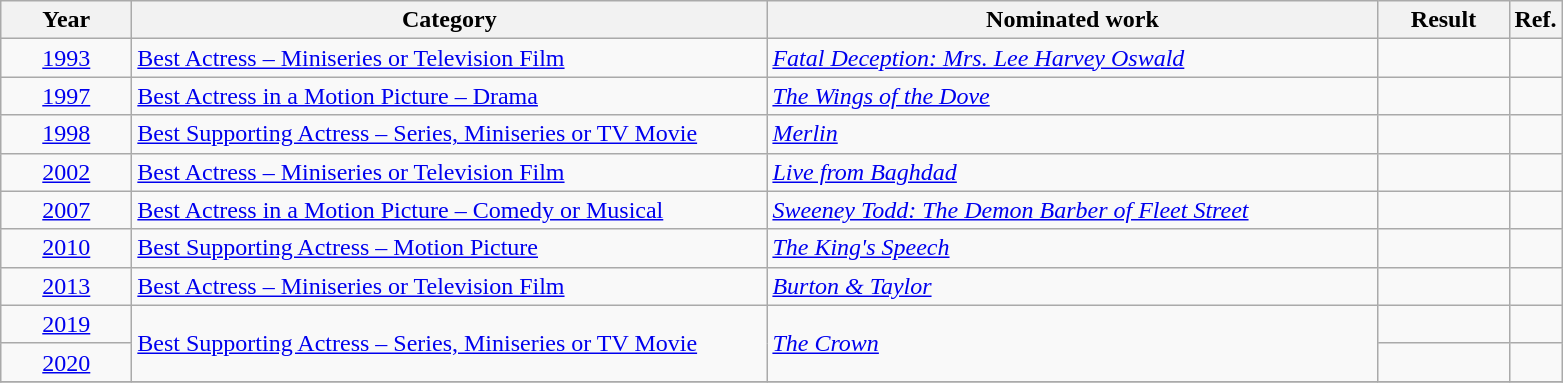<table class=wikitable>
<tr>
<th scope="col" style="width:5em;">Year</th>
<th scope="col" style="width:26em;">Category</th>
<th scope="col" style="width:25em;">Nominated work</th>
<th scope="col" style="width:5em;">Result</th>
<th>Ref.</th>
</tr>
<tr>
<td align="center"><a href='#'>1993</a></td>
<td><a href='#'>Best Actress – Miniseries or Television Film</a></td>
<td><em><a href='#'>Fatal Deception: Mrs. Lee Harvey Oswald</a></em></td>
<td></td>
<td style="text-align:center;"></td>
</tr>
<tr>
<td style="text-align:center;"><a href='#'>1997</a></td>
<td><a href='#'>Best Actress in a Motion Picture – Drama</a></td>
<td><em><a href='#'>The Wings of the Dove</a></em></td>
<td></td>
<td style="text-align:center;"></td>
</tr>
<tr>
<td align="center"><a href='#'>1998</a></td>
<td><a href='#'>Best Supporting Actress – Series, Miniseries or TV Movie</a></td>
<td><em><a href='#'>Merlin</a></em></td>
<td></td>
<td style="text-align:center;"></td>
</tr>
<tr>
<td align="center"><a href='#'>2002</a></td>
<td><a href='#'>Best Actress – Miniseries or Television Film</a></td>
<td><em><a href='#'>Live from Baghdad</a></em></td>
<td></td>
<td style="text-align:center;"></td>
</tr>
<tr>
<td align="center"><a href='#'>2007</a></td>
<td><a href='#'>Best Actress in a Motion Picture – Comedy or Musical</a></td>
<td><em><a href='#'>Sweeney Todd: The Demon Barber of Fleet Street</a></em></td>
<td></td>
<td style="text-align:center;"></td>
</tr>
<tr>
<td align="center"><a href='#'>2010</a></td>
<td><a href='#'>Best Supporting Actress – Motion Picture</a></td>
<td><em><a href='#'>The King's Speech</a></em></td>
<td></td>
<td style="text-align:center;"></td>
</tr>
<tr>
<td align="center"><a href='#'>2013</a></td>
<td><a href='#'>Best Actress – Miniseries or Television Film</a></td>
<td><em><a href='#'>Burton & Taylor</a></em></td>
<td></td>
<td style="text-align:center;"></td>
</tr>
<tr>
<td align="center"><a href='#'>2019</a></td>
<td rowspan="2"><a href='#'>Best Supporting Actress – Series, Miniseries or TV Movie</a></td>
<td rowspan="2"><em><a href='#'>The Crown</a></em></td>
<td></td>
<td style="text-align:center;"></td>
</tr>
<tr>
<td align="center"><a href='#'>2020</a></td>
<td></td>
<td style="text-align:center;"></td>
</tr>
<tr>
</tr>
</table>
